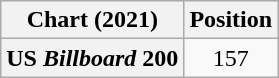<table class="wikitable plainrowheaders" style="text-align:center">
<tr>
<th scope="col">Chart (2021)</th>
<th scope="col">Position</th>
</tr>
<tr>
<th scope="row">US <em>Billboard</em> 200</th>
<td>157</td>
</tr>
</table>
